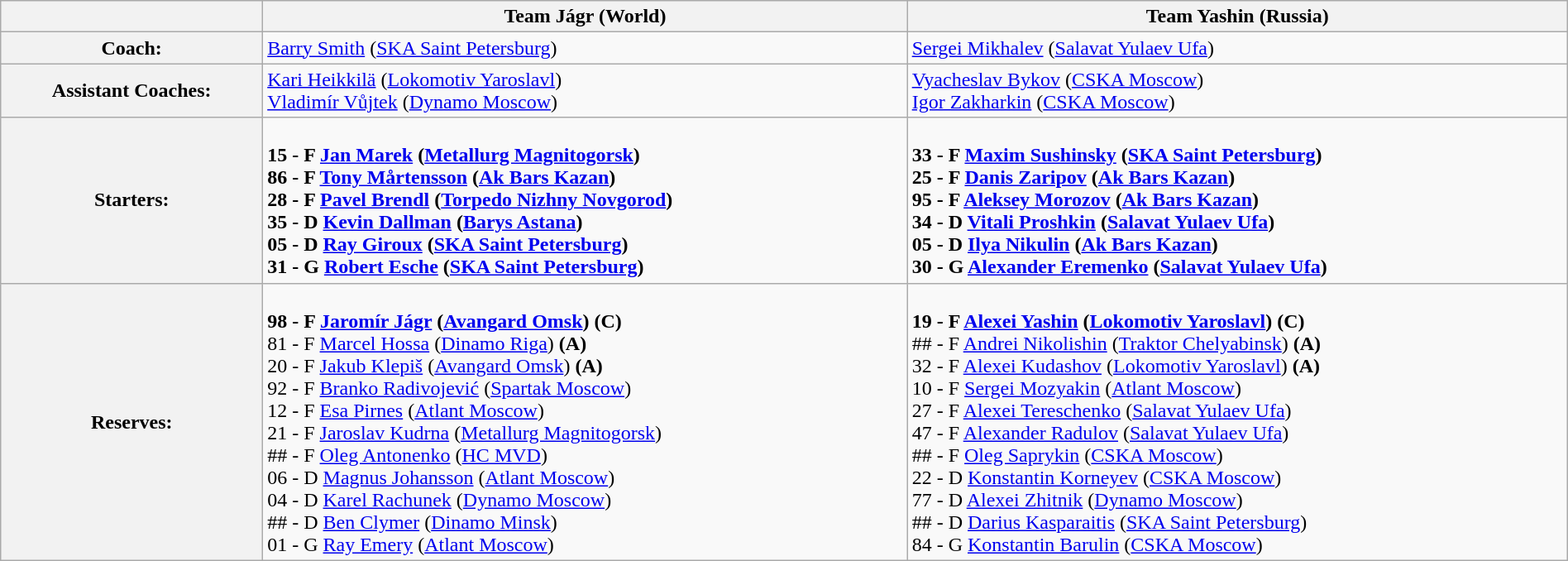<table class="wikitable" style="width:100%">
<tr>
<th></th>
<th>Team Jágr (World)</th>
<th>Team Yashin (Russia)</th>
</tr>
<tr>
<th>Coach:</th>
<td> <a href='#'>Barry Smith</a> (<a href='#'>SKA Saint Petersburg</a>)</td>
<td> <a href='#'>Sergei Mikhalev</a> (<a href='#'>Salavat Yulaev Ufa</a>)</td>
</tr>
<tr>
<th>Assistant Coaches:</th>
<td> <a href='#'>Kari Heikkilä</a> (<a href='#'>Lokomotiv Yaroslavl</a>)<br> <a href='#'>Vladimír Vůjtek</a> (<a href='#'>Dynamo Moscow</a>)</td>
<td> <a href='#'>Vyacheslav Bykov</a> (<a href='#'>CSKA Moscow</a>)<br> <a href='#'>Igor Zakharkin</a> (<a href='#'>CSKA Moscow</a>)</td>
</tr>
<tr>
<th>Starters:</th>
<td><br><strong> 15 - F <a href='#'>Jan Marek</a> (<a href='#'>Metallurg Magnitogorsk</a>)</strong><br>
<strong> 86 - F <a href='#'>Tony Mårtensson</a> (<a href='#'>Ak Bars Kazan</a>)</strong><br>
<strong> 28 - F <a href='#'>Pavel Brendl</a> (<a href='#'>Torpedo Nizhny Novgorod</a>)</strong><br>
<strong> 35 - D <a href='#'>Kevin Dallman</a> (<a href='#'>Barys Astana</a>)</strong><br>
<strong> 05 - D <a href='#'>Ray Giroux</a> (<a href='#'>SKA Saint Petersburg</a>)</strong><br>
<strong> 31 - G <a href='#'>Robert Esche</a> (<a href='#'>SKA Saint Petersburg</a>)</strong></td>
<td><br><strong> 33 - F <a href='#'>Maxim Sushinsky</a> (<a href='#'>SKA Saint Petersburg</a>)</strong><br>
<strong> 25 - F <a href='#'>Danis Zaripov</a> (<a href='#'>Ak Bars Kazan</a>)</strong><br>
<strong> 95 - F <a href='#'>Aleksey Morozov</a> (<a href='#'>Ak Bars Kazan</a>)</strong><br>
<strong> 34 - D <a href='#'>Vitali Proshkin</a> (<a href='#'>Salavat Yulaev Ufa</a>)</strong><br>
<strong> 05 - D <a href='#'>Ilya Nikulin</a> (<a href='#'>Ak Bars Kazan</a>)</strong><br>
<strong> 30 - G <a href='#'>Alexander Eremenko</a> (<a href='#'>Salavat Yulaev Ufa</a>)</strong></td>
</tr>
<tr>
<th>Reserves:</th>
<td><br><strong> 98 - F <a href='#'>Jaromír Jágr</a> (<a href='#'>Avangard Omsk</a>) (C)</strong><br>
 81 - F <a href='#'>Marcel Hossa</a> (<a href='#'>Dinamo Riga</a>) <strong>(A)</strong><br>
 20 - F <a href='#'>Jakub Klepiš</a> (<a href='#'>Avangard Omsk</a>) <strong>(A)</strong><br>
 92 - F <a href='#'>Branko Radivojević</a> (<a href='#'>Spartak Moscow</a>)<br>
 12 - F <a href='#'>Esa Pirnes</a> (<a href='#'>Atlant Moscow</a>)<br>
 21 - F <a href='#'>Jaroslav Kudrna</a> (<a href='#'>Metallurg Magnitogorsk</a>)<br>
 ## - F <a href='#'>Oleg Antonenko</a> (<a href='#'>HC MVD</a>)<br>
 06 - D <a href='#'>Magnus Johansson</a> (<a href='#'>Atlant Moscow</a>)<br>
 04 - D <a href='#'>Karel Rachunek</a> (<a href='#'>Dynamo Moscow</a>)<br>
 ## - D <a href='#'>Ben Clymer</a> (<a href='#'>Dinamo Minsk</a>)<br>
 01 - G <a href='#'>Ray Emery</a> (<a href='#'>Atlant Moscow</a>)<br></td>
<td><br><strong> 19 - F <a href='#'>Alexei Yashin</a> (<a href='#'>Lokomotiv Yaroslavl</a>) (C)</strong><br>
 ## - F <a href='#'>Andrei Nikolishin</a> (<a href='#'>Traktor Chelyabinsk</a>) <strong>(A)</strong><br>
 32 - F <a href='#'>Alexei Kudashov</a> (<a href='#'>Lokomotiv Yaroslavl</a>) <strong>(A)</strong><br>
 10 - F <a href='#'>Sergei Mozyakin</a> (<a href='#'>Atlant Moscow</a>)<br>
 27 - F <a href='#'>Alexei Tereschenko</a> (<a href='#'>Salavat Yulaev Ufa</a>)<br>
 47 - F <a href='#'>Alexander Radulov</a> (<a href='#'>Salavat Yulaev Ufa</a>)<br>
 ## - F <a href='#'>Oleg Saprykin</a> (<a href='#'>CSKA Moscow</a>)<br>
 22 - D <a href='#'>Konstantin Korneyev</a> (<a href='#'>CSKA Moscow</a>)<br>
 77 - D <a href='#'>Alexei Zhitnik</a> (<a href='#'>Dynamo Moscow</a>)<br>
 ## - D <a href='#'>Darius Kasparaitis</a> (<a href='#'>SKA Saint Petersburg</a>)<br>
 84 - G <a href='#'>Konstantin Barulin</a> (<a href='#'>CSKA Moscow</a>)<br></td>
</tr>
</table>
